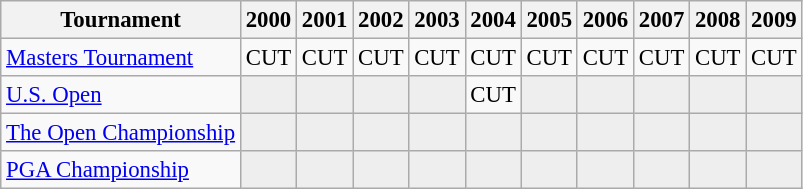<table class="wikitable" style="font-size:95%;text-align:center;">
<tr>
<th>Tournament</th>
<th>2000</th>
<th>2001</th>
<th>2002</th>
<th>2003</th>
<th>2004</th>
<th>2005</th>
<th>2006</th>
<th>2007</th>
<th>2008</th>
<th>2009</th>
</tr>
<tr>
<td align=left><a href='#'>Masters Tournament</a></td>
<td>CUT</td>
<td>CUT</td>
<td>CUT</td>
<td>CUT</td>
<td>CUT</td>
<td>CUT</td>
<td>CUT</td>
<td>CUT</td>
<td>CUT</td>
<td>CUT</td>
</tr>
<tr>
<td align=left><a href='#'>U.S. Open</a></td>
<td style="background:#eeeeee;"></td>
<td style="background:#eeeeee;"></td>
<td style="background:#eeeeee;"></td>
<td style="background:#eeeeee;"></td>
<td>CUT</td>
<td style="background:#eeeeee;"></td>
<td style="background:#eeeeee;"></td>
<td style="background:#eeeeee;"></td>
<td style="background:#eeeeee;"></td>
<td style="background:#eeeeee;"></td>
</tr>
<tr>
<td align=left><a href='#'>The Open Championship</a></td>
<td style="background:#eeeeee;"></td>
<td style="background:#eeeeee;"></td>
<td style="background:#eeeeee;"></td>
<td style="background:#eeeeee;"></td>
<td style="background:#eeeeee;"></td>
<td style="background:#eeeeee;"></td>
<td style="background:#eeeeee;"></td>
<td style="background:#eeeeee;"></td>
<td style="background:#eeeeee;"></td>
<td style="background:#eeeeee;"></td>
</tr>
<tr>
<td align=left><a href='#'>PGA Championship</a></td>
<td style="background:#eeeeee;"></td>
<td style="background:#eeeeee;"></td>
<td style="background:#eeeeee;"></td>
<td style="background:#eeeeee;"></td>
<td style="background:#eeeeee;"></td>
<td style="background:#eeeeee;"></td>
<td style="background:#eeeeee;"></td>
<td style="background:#eeeeee;"></td>
<td style="background:#eeeeee;"></td>
<td style="background:#eeeeee;"></td>
</tr>
</table>
